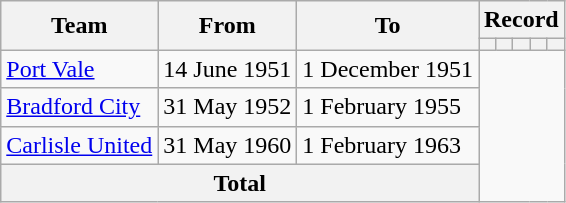<table class="wikitable" style="text-align: center">
<tr>
<th rowspan=2>Team</th>
<th rowspan=2>From</th>
<th rowspan=2>To</th>
<th colspan=5>Record</th>
</tr>
<tr>
<th></th>
<th></th>
<th></th>
<th></th>
<th></th>
</tr>
<tr>
<td align=left><a href='#'>Port Vale</a></td>
<td align=left>14 June 1951</td>
<td align=left>1 December 1951<br></td>
</tr>
<tr>
<td align=left><a href='#'>Bradford City</a></td>
<td align=left>31 May 1952</td>
<td align=left>1 February 1955<br></td>
</tr>
<tr>
<td align=left><a href='#'>Carlisle United</a></td>
<td align=left>31 May 1960</td>
<td align=left>1 February 1963<br></td>
</tr>
<tr>
<th colspan=3>Total<br></th>
</tr>
</table>
